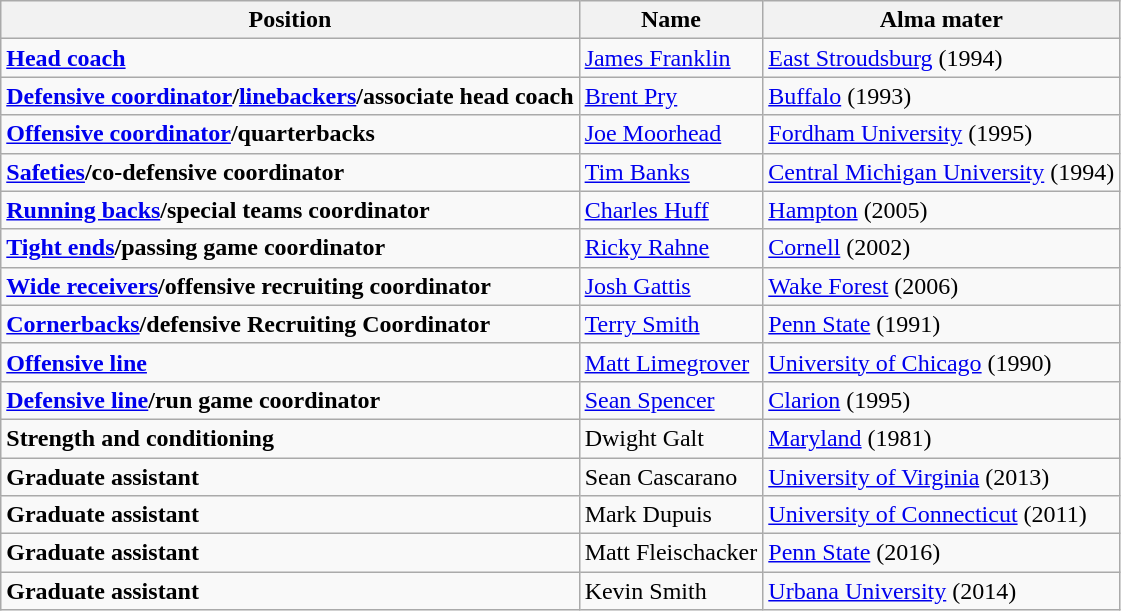<table class="wikitable">
<tr>
<th>Position</th>
<th>Name</th>
<th>Alma mater</th>
</tr>
<tr>
<td><strong><a href='#'>Head coach</a></strong></td>
<td><a href='#'>James Franklin</a></td>
<td><a href='#'>East Stroudsburg</a> (1994)</td>
</tr>
<tr>
<td><strong><a href='#'>Defensive coordinator</a>/<a href='#'>linebackers</a>/associate head coach</strong></td>
<td><a href='#'>Brent Pry</a></td>
<td><a href='#'>Buffalo</a> (1993)</td>
</tr>
<tr>
<td><strong><a href='#'>Offensive coordinator</a>/quarterbacks</strong></td>
<td><a href='#'>Joe Moorhead</a></td>
<td><a href='#'>Fordham University</a> (1995)</td>
</tr>
<tr>
<td><strong><a href='#'>Safeties</a>/co-defensive coordinator</strong></td>
<td><a href='#'>Tim Banks</a></td>
<td><a href='#'>Central Michigan University</a> (1994)</td>
</tr>
<tr>
<td><strong><a href='#'>Running backs</a>/special teams coordinator</strong></td>
<td><a href='#'>Charles Huff</a></td>
<td><a href='#'>Hampton</a> (2005)</td>
</tr>
<tr>
<td><strong><a href='#'>Tight ends</a>/passing game coordinator</strong></td>
<td><a href='#'>Ricky Rahne</a></td>
<td><a href='#'>Cornell</a> (2002)</td>
</tr>
<tr>
<td><strong><a href='#'>Wide receivers</a>/offensive recruiting coordinator</strong></td>
<td><a href='#'>Josh Gattis</a></td>
<td><a href='#'>Wake Forest</a> (2006)</td>
</tr>
<tr>
<td><strong><a href='#'>Cornerbacks</a>/defensive Recruiting Coordinator</strong></td>
<td><a href='#'>Terry Smith</a></td>
<td><a href='#'>Penn State</a> (1991)</td>
</tr>
<tr>
<td><strong><a href='#'>Offensive line</a></strong></td>
<td><a href='#'>Matt Limegrover</a></td>
<td><a href='#'>University of Chicago</a> (1990)</td>
</tr>
<tr>
<td><strong><a href='#'>Defensive line</a>/run game coordinator</strong></td>
<td><a href='#'>Sean Spencer</a></td>
<td><a href='#'>Clarion</a> (1995)</td>
</tr>
<tr>
<td><strong>Strength and conditioning</strong></td>
<td>Dwight Galt</td>
<td><a href='#'>Maryland</a> (1981)</td>
</tr>
<tr>
<td><strong>Graduate assistant</strong></td>
<td>Sean Cascarano</td>
<td><a href='#'>University of Virginia</a> (2013)</td>
</tr>
<tr>
<td><strong>Graduate assistant</strong></td>
<td>Mark Dupuis</td>
<td><a href='#'>University of Connecticut</a> (2011)</td>
</tr>
<tr>
<td><strong>Graduate assistant</strong></td>
<td>Matt Fleischacker</td>
<td><a href='#'>Penn State</a> (2016)</td>
</tr>
<tr>
<td><strong>Graduate assistant</strong></td>
<td>Kevin Smith</td>
<td><a href='#'>Urbana University</a> (2014)</td>
</tr>
</table>
